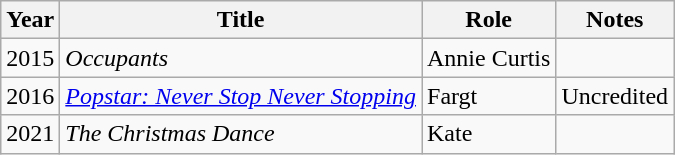<table class="wikitable sortable plainrowheaders">
<tr>
<th>Year</th>
<th>Title</th>
<th>Role</th>
<th class="unsortable">Notes</th>
</tr>
<tr>
<td>2015</td>
<td><em>Occupants</em></td>
<td>Annie Curtis</td>
</tr>
<tr>
<td>2016</td>
<td><em><a href='#'>Popstar: Never Stop Never Stopping</a></em></td>
<td>Fargt</td>
<td>Uncredited</td>
</tr>
<tr>
<td>2021</td>
<td><em>The Christmas Dance</em></td>
<td>Kate</td>
<td></td>
</tr>
</table>
